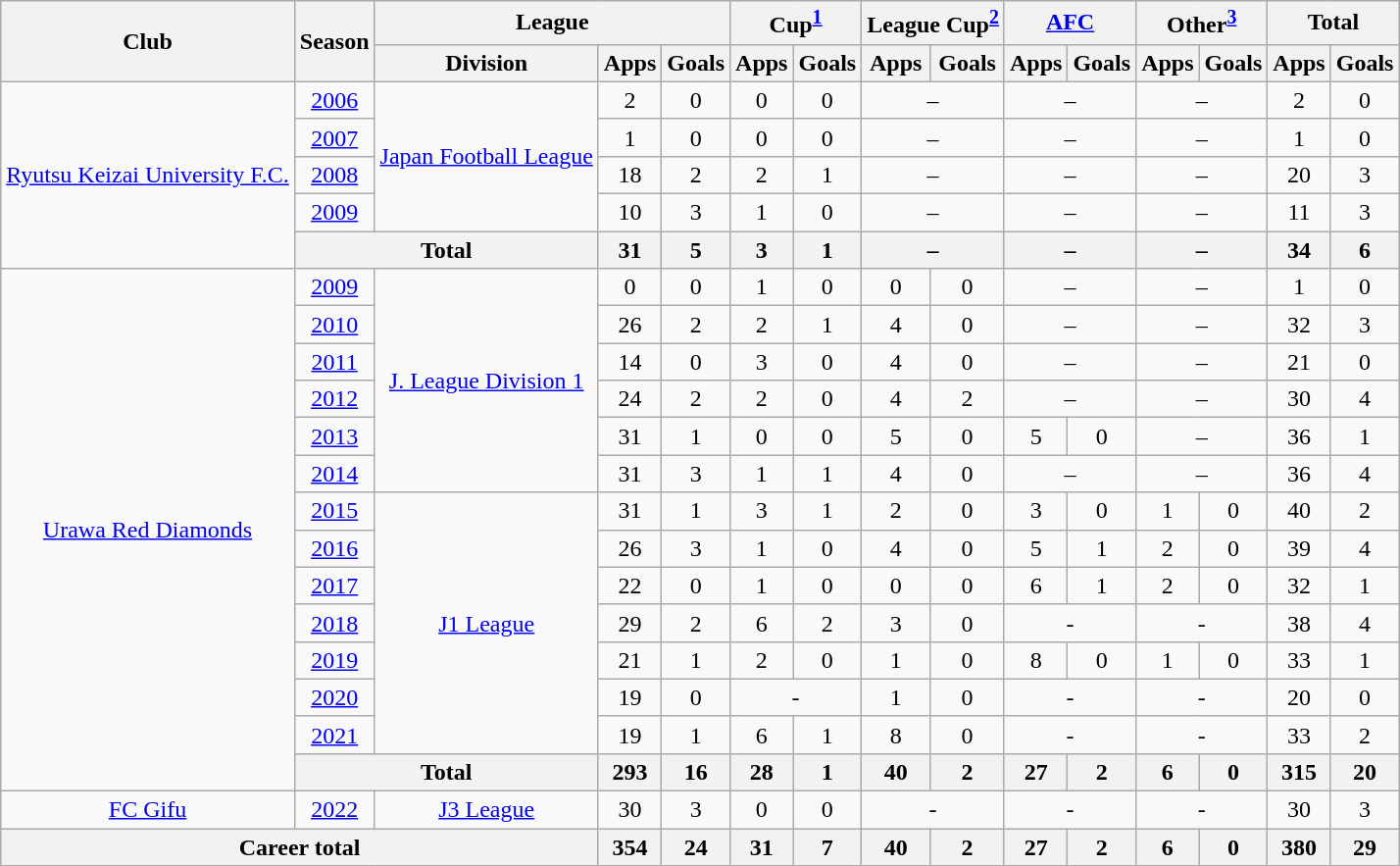<table class="wikitable" style="text-align:center;">
<tr>
<th rowspan="2">Club</th>
<th rowspan="2">Season</th>
<th colspan="3">League</th>
<th colspan="2">Cup<sup><a href='#'>1</a></sup></th>
<th colspan="2">League Cup<sup><a href='#'>2</a></sup></th>
<th colspan="2"><a href='#'>AFC</a></th>
<th colspan="2">Other<sup><a href='#'>3</a></sup></th>
<th colspan="2">Total</th>
</tr>
<tr>
<th>Division</th>
<th>Apps</th>
<th>Goals</th>
<th>Apps</th>
<th>Goals</th>
<th>Apps</th>
<th>Goals</th>
<th>Apps</th>
<th>Goals</th>
<th>Apps</th>
<th>Goals</th>
<th>Apps</th>
<th>Goals</th>
</tr>
<tr>
<td rowspan="5"><a href='#'>Ryutsu Keizai University F.C.</a></td>
<td><a href='#'>2006</a></td>
<td rowspan="4"><a href='#'>Japan Football League</a></td>
<td>2</td>
<td>0</td>
<td>0</td>
<td>0</td>
<td colspan="2">–</td>
<td colspan="2">–</td>
<td colspan="2">–</td>
<td>2</td>
<td>0</td>
</tr>
<tr>
<td><a href='#'>2007</a></td>
<td>1</td>
<td>0</td>
<td>0</td>
<td>0</td>
<td colspan="2">–</td>
<td colspan="2">–</td>
<td colspan="2">–</td>
<td>1</td>
<td>0</td>
</tr>
<tr>
<td><a href='#'>2008</a></td>
<td>18</td>
<td>2</td>
<td>2</td>
<td>1</td>
<td colspan="2">–</td>
<td colspan="2">–</td>
<td colspan="2">–</td>
<td>20</td>
<td>3</td>
</tr>
<tr>
<td><a href='#'>2009</a></td>
<td>10</td>
<td>3</td>
<td>1</td>
<td>0</td>
<td colspan="2">–</td>
<td colspan="2">–</td>
<td colspan="2">–</td>
<td>11</td>
<td>3</td>
</tr>
<tr>
<th colspan="2">Total</th>
<th>31</th>
<th>5</th>
<th>3</th>
<th>1</th>
<th colspan="2">–</th>
<th colspan="2">–</th>
<th colspan="2">–</th>
<th>34</th>
<th>6</th>
</tr>
<tr>
<td rowspan="14"><a href='#'>Urawa Red Diamonds</a></td>
<td><a href='#'>2009</a></td>
<td rowspan="6"><a href='#'>J. League Division 1</a></td>
<td>0</td>
<td>0</td>
<td>1</td>
<td>0</td>
<td>0</td>
<td>0</td>
<td colspan="2">–</td>
<td colspan="2">–</td>
<td>1</td>
<td>0</td>
</tr>
<tr>
<td><a href='#'>2010</a></td>
<td>26</td>
<td>2</td>
<td>2</td>
<td>1</td>
<td>4</td>
<td>0</td>
<td colspan="2">–</td>
<td colspan="2">–</td>
<td>32</td>
<td>3</td>
</tr>
<tr>
<td><a href='#'>2011</a></td>
<td>14</td>
<td>0</td>
<td>3</td>
<td>0</td>
<td>4</td>
<td>0</td>
<td colspan="2">–</td>
<td colspan="2">–</td>
<td>21</td>
<td>0</td>
</tr>
<tr>
<td><a href='#'>2012</a></td>
<td>24</td>
<td>2</td>
<td>2</td>
<td>0</td>
<td>4</td>
<td>2</td>
<td colspan="2">–</td>
<td colspan="2">–</td>
<td>30</td>
<td>4</td>
</tr>
<tr>
<td><a href='#'>2013</a></td>
<td>31</td>
<td>1</td>
<td>0</td>
<td>0</td>
<td>5</td>
<td>0</td>
<td>5</td>
<td>0</td>
<td colspan="2">–</td>
<td>36</td>
<td>1</td>
</tr>
<tr>
<td><a href='#'>2014</a></td>
<td>31</td>
<td>3</td>
<td>1</td>
<td>1</td>
<td>4</td>
<td>0</td>
<td colspan="2">–</td>
<td colspan="2">–</td>
<td>36</td>
<td>4</td>
</tr>
<tr>
<td><a href='#'>2015</a></td>
<td rowspan="7"><a href='#'>J1 League</a></td>
<td>31</td>
<td>1</td>
<td>3</td>
<td>1</td>
<td>2</td>
<td>0</td>
<td>3</td>
<td>0</td>
<td>1</td>
<td>0</td>
<td>40</td>
<td>2</td>
</tr>
<tr>
<td><a href='#'>2016</a></td>
<td>26</td>
<td>3</td>
<td>1</td>
<td>0</td>
<td>4</td>
<td>0</td>
<td>5</td>
<td>1</td>
<td>2</td>
<td>0</td>
<td>39</td>
<td>4</td>
</tr>
<tr>
<td><a href='#'>2017</a></td>
<td>22</td>
<td>0</td>
<td>1</td>
<td>0</td>
<td>0</td>
<td>0</td>
<td>6</td>
<td>1</td>
<td>2</td>
<td>0</td>
<td>32</td>
<td>1</td>
</tr>
<tr>
<td><a href='#'>2018</a></td>
<td>29</td>
<td>2</td>
<td>6</td>
<td>2</td>
<td>3</td>
<td>0</td>
<td colspan="2">-</td>
<td colspan="2">-</td>
<td>38</td>
<td>4</td>
</tr>
<tr>
<td><a href='#'>2019</a></td>
<td>21</td>
<td>1</td>
<td>2</td>
<td>0</td>
<td>1</td>
<td>0</td>
<td>8</td>
<td>0</td>
<td>1</td>
<td>0</td>
<td>33</td>
<td>1</td>
</tr>
<tr>
<td><a href='#'>2020</a></td>
<td>19</td>
<td>0</td>
<td colspan="2">-</td>
<td>1</td>
<td>0</td>
<td colspan="2">-</td>
<td colspan="2">-</td>
<td>20</td>
<td>0</td>
</tr>
<tr>
<td><a href='#'>2021</a></td>
<td>19</td>
<td>1</td>
<td>6</td>
<td>1</td>
<td>8</td>
<td>0</td>
<td colspan="2">-</td>
<td colspan="2">-</td>
<td>33</td>
<td>2</td>
</tr>
<tr>
<th colspan="2">Total</th>
<th>293</th>
<th>16</th>
<th>28</th>
<th>1</th>
<th>40</th>
<th>2</th>
<th>27</th>
<th>2</th>
<th>6</th>
<th>0</th>
<th>315</th>
<th>20</th>
</tr>
<tr>
<td><a href='#'>FC Gifu</a></td>
<td><a href='#'>2022</a></td>
<td><a href='#'>J3 League</a></td>
<td>30</td>
<td>3</td>
<td>0</td>
<td>0</td>
<td colspan="2">-</td>
<td colspan="2">-</td>
<td colspan="2">-</td>
<td>30</td>
<td>3</td>
</tr>
<tr>
<th colspan="3">Career total</th>
<th>354</th>
<th>24</th>
<th>31</th>
<th>7</th>
<th>40</th>
<th>2</th>
<th>27</th>
<th>2</th>
<th>6</th>
<th>0</th>
<th>380</th>
<th>29</th>
</tr>
</table>
